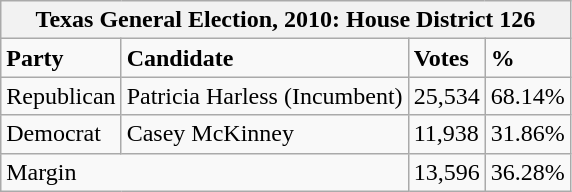<table class="wikitable">
<tr>
<th colspan="4"><strong>Texas General Election, 2010: House District 126</strong></th>
</tr>
<tr>
<td><strong>Party</strong></td>
<td><strong>Candidate</strong></td>
<td><strong>Votes</strong></td>
<td><strong>%</strong></td>
</tr>
<tr>
<td>Republican</td>
<td>Patricia Harless (Incumbent)</td>
<td>25,534</td>
<td>68.14%</td>
</tr>
<tr>
<td>Democrat</td>
<td>Casey McKinney</td>
<td>11,938</td>
<td>31.86%</td>
</tr>
<tr>
<td colspan="2">Margin</td>
<td>13,596</td>
<td>36.28%</td>
</tr>
</table>
